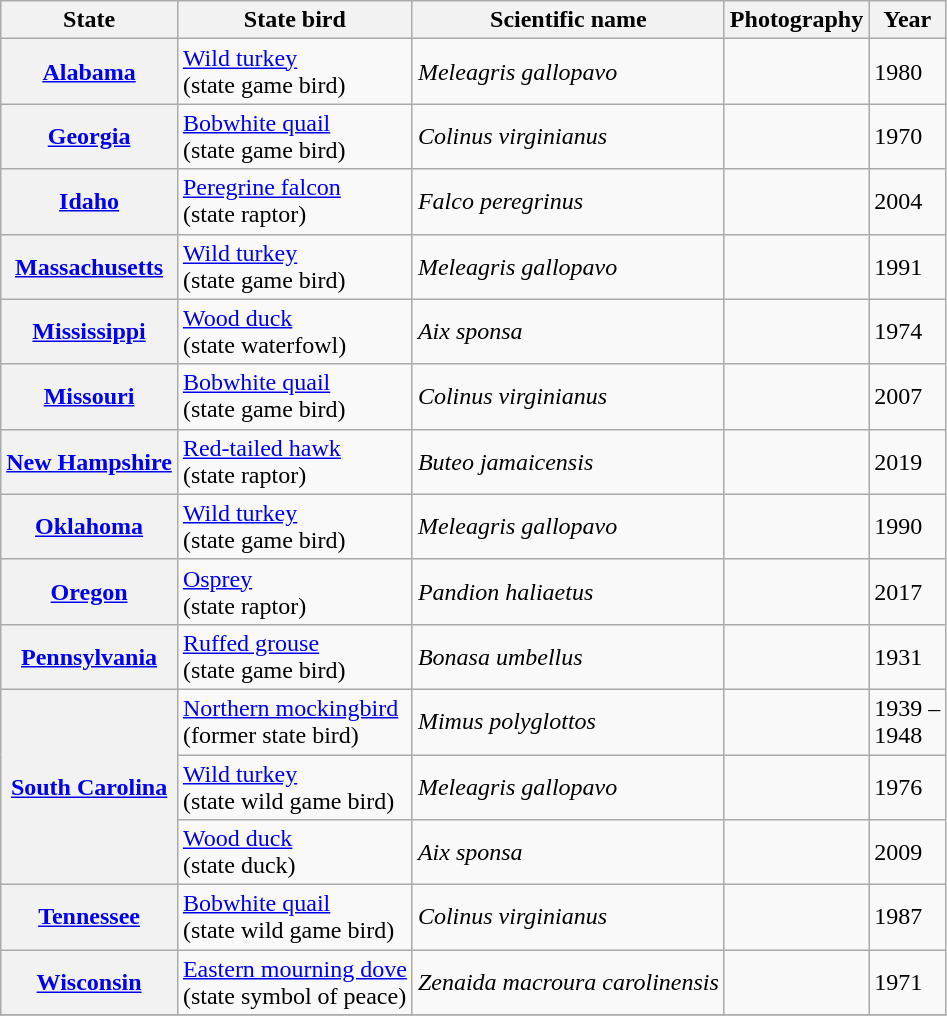<table class="wikitable sortable">
<tr>
<th>State</th>
<th>State bird</th>
<th>Scientific name</th>
<th>Photography</th>
<th>Year</th>
</tr>
<tr>
<th><a href='#'>Alabama</a></th>
<td><a href='#'>Wild turkey</a><br>(state game bird)</td>
<td><em>Meleagris gallopavo</em></td>
<td></td>
<td>1980</td>
</tr>
<tr>
<th><a href='#'>Georgia</a></th>
<td><a href='#'>Bobwhite quail</a><br>(state game bird)</td>
<td><em>Colinus virginianus</em></td>
<td></td>
<td>1970</td>
</tr>
<tr>
<th><a href='#'>Idaho</a></th>
<td><a href='#'>Peregrine falcon</a><br>(state raptor)</td>
<td><em>Falco peregrinus</em></td>
<td></td>
<td>2004</td>
</tr>
<tr>
<th><a href='#'>Massachusetts</a></th>
<td><a href='#'>Wild turkey</a><br>(state game bird)</td>
<td><em>Meleagris gallopavo</em></td>
<td></td>
<td>1991</td>
</tr>
<tr>
<th><a href='#'>Mississippi</a></th>
<td><a href='#'>Wood duck</a><br>(state waterfowl)</td>
<td><em>Aix sponsa</em></td>
<td></td>
<td>1974</td>
</tr>
<tr>
<th><a href='#'>Missouri</a></th>
<td><a href='#'>Bobwhite quail</a><br>(state game bird)</td>
<td><em>Colinus virginianus</em></td>
<td></td>
<td>2007</td>
</tr>
<tr>
<th><a href='#'>New Hampshire</a></th>
<td><a href='#'>Red-tailed hawk</a><br>(state raptor)</td>
<td><em>Buteo jamaicensis</em></td>
<td></td>
<td>2019</td>
</tr>
<tr>
<th><a href='#'>Oklahoma</a></th>
<td><a href='#'>Wild turkey</a><br>(state game bird)</td>
<td><em>Meleagris gallopavo</em></td>
<td></td>
<td>1990</td>
</tr>
<tr>
<th><a href='#'>Oregon</a></th>
<td><a href='#'>Osprey</a><br>(state raptor)</td>
<td><em>Pandion haliaetus</em></td>
<td></td>
<td>2017</td>
</tr>
<tr>
<th><a href='#'>Pennsylvania</a></th>
<td><a href='#'>Ruffed grouse</a><br>(state game bird)</td>
<td><em>Bonasa umbellus</em></td>
<td></td>
<td>1931</td>
</tr>
<tr>
<th rowspan=3><a href='#'>South Carolina</a></th>
<td><a href='#'>Northern mockingbird</a><br>(former state bird)</td>
<td><em>Mimus polyglottos</em></td>
<td></td>
<td>1939 –<br>1948</td>
</tr>
<tr>
<td><a href='#'>Wild turkey</a><br>(state wild game bird)</td>
<td><em>Meleagris gallopavo</em></td>
<td></td>
<td>1976</td>
</tr>
<tr>
<td><a href='#'>Wood duck</a><br>(state duck)</td>
<td><em>Aix sponsa</em></td>
<td></td>
<td>2009</td>
</tr>
<tr>
<th><a href='#'>Tennessee</a></th>
<td><a href='#'>Bobwhite quail</a><br>(state wild game bird)</td>
<td><em>Colinus virginianus</em></td>
<td></td>
<td>1987</td>
</tr>
<tr>
<th><a href='#'>Wisconsin</a></th>
<td><a href='#'>Eastern mourning dove</a><br>(state symbol of peace)</td>
<td><em>Zenaida macroura carolinensis</em></td>
<td></td>
<td>1971</td>
</tr>
<tr>
</tr>
</table>
